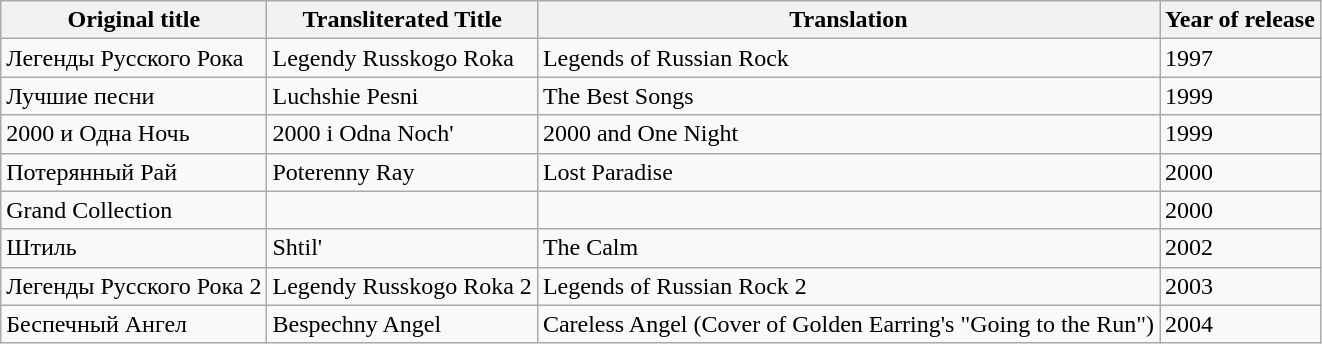<table class="wikitable">
<tr>
<th>Original title</th>
<th>Transliterated Title</th>
<th>Translation</th>
<th>Year of release</th>
</tr>
<tr>
<td>Легенды Русского Рока</td>
<td>Legendy Russkogo Roka</td>
<td>Legends of Russian Rock</td>
<td>1997</td>
</tr>
<tr>
<td>Лучшие песни</td>
<td>Luchshie Pesni</td>
<td>The Best Songs</td>
<td>1999</td>
</tr>
<tr>
<td>2000 и Одна Ночь</td>
<td>2000 i Odna Noch'</td>
<td>2000 and One Night</td>
<td>1999</td>
</tr>
<tr>
<td>Потерянный Рай</td>
<td>Poterenny Ray</td>
<td>Lost Paradise</td>
<td>2000</td>
</tr>
<tr>
<td>Grand Collection</td>
<td></td>
<td></td>
<td>2000</td>
</tr>
<tr>
<td>Штиль</td>
<td>Shtil'</td>
<td>The Calm</td>
<td>2002</td>
</tr>
<tr>
<td>Легенды Русского Рока 2</td>
<td>Legendy Russkogo Roka 2</td>
<td>Legends of Russian Rock 2</td>
<td>2003</td>
</tr>
<tr>
<td>Беспечный Ангел</td>
<td>Bespechny Angel</td>
<td>Careless Angel (Cover of Golden Earring's "Going to the Run")</td>
<td>2004</td>
</tr>
</table>
